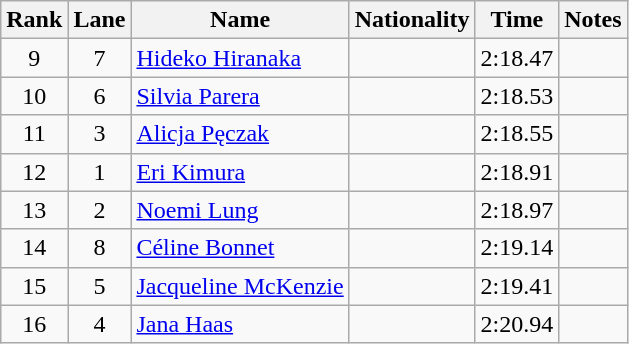<table class="wikitable sortable" style="text-align:center">
<tr>
<th>Rank</th>
<th>Lane</th>
<th>Name</th>
<th>Nationality</th>
<th>Time</th>
<th>Notes</th>
</tr>
<tr>
<td>9</td>
<td>7</td>
<td align=left><a href='#'>Hideko Hiranaka</a></td>
<td align=left></td>
<td>2:18.47</td>
<td></td>
</tr>
<tr>
<td>10</td>
<td>6</td>
<td align=left><a href='#'>Silvia Parera</a></td>
<td align=left></td>
<td>2:18.53</td>
<td></td>
</tr>
<tr>
<td>11</td>
<td>3</td>
<td align=left><a href='#'>Alicja Pęczak</a></td>
<td align=left></td>
<td>2:18.55</td>
<td></td>
</tr>
<tr>
<td>12</td>
<td>1</td>
<td align=left><a href='#'>Eri Kimura</a></td>
<td align=left></td>
<td>2:18.91</td>
<td></td>
</tr>
<tr>
<td>13</td>
<td>2</td>
<td align=left><a href='#'>Noemi Lung</a></td>
<td align=left></td>
<td>2:18.97</td>
<td></td>
</tr>
<tr>
<td>14</td>
<td>8</td>
<td align=left><a href='#'>Céline Bonnet</a></td>
<td align=left></td>
<td>2:19.14</td>
<td></td>
</tr>
<tr>
<td>15</td>
<td>5</td>
<td align=left><a href='#'>Jacqueline McKenzie</a></td>
<td align=left></td>
<td>2:19.41</td>
<td></td>
</tr>
<tr>
<td>16</td>
<td>4</td>
<td align=left><a href='#'>Jana Haas</a></td>
<td align=left></td>
<td>2:20.94</td>
<td></td>
</tr>
</table>
